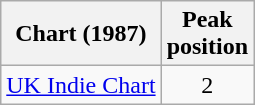<table class="wikitable sortable">
<tr>
<th scope="col">Chart (1987)</th>
<th scope="col">Peak<br>position</th>
</tr>
<tr>
<td><a href='#'>UK Indie Chart</a></td>
<td style="text-align:center;">2</td>
</tr>
</table>
